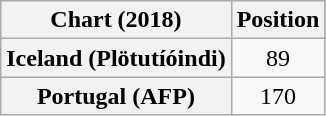<table class="wikitable sortable plainrowheaders" style="text-align:center">
<tr>
<th scope="col">Chart (2018)</th>
<th scope="col">Position</th>
</tr>
<tr>
<th scope="row">Iceland (Plötutíóindi)</th>
<td>89</td>
</tr>
<tr>
<th scope="row">Portugal (AFP)</th>
<td>170</td>
</tr>
</table>
